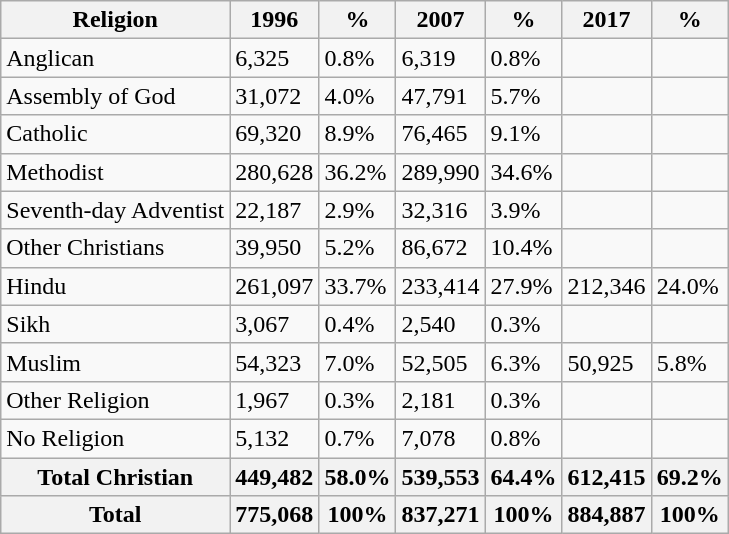<table class="wikitable sortable">
<tr>
<th class="unsortable">Religion</th>
<th>1996</th>
<th>%</th>
<th>2007</th>
<th>%</th>
<th>2017</th>
<th>%</th>
</tr>
<tr>
<td>Anglican</td>
<td>6,325</td>
<td>0.8%</td>
<td>6,319</td>
<td>0.8%</td>
<td></td>
<td></td>
</tr>
<tr>
<td>Assembly of God</td>
<td>31,072</td>
<td>4.0%</td>
<td>47,791</td>
<td>5.7%</td>
<td></td>
<td></td>
</tr>
<tr>
<td>Catholic</td>
<td>69,320</td>
<td>8.9%</td>
<td>76,465</td>
<td>9.1%</td>
<td></td>
<td></td>
</tr>
<tr>
<td>Methodist</td>
<td>280,628</td>
<td>36.2%</td>
<td>289,990</td>
<td>34.6%</td>
<td></td>
<td></td>
</tr>
<tr>
<td>Seventh-day Adventist</td>
<td>22,187</td>
<td>2.9%</td>
<td>32,316</td>
<td>3.9%</td>
<td></td>
<td></td>
</tr>
<tr>
<td>Other Christians</td>
<td>39,950</td>
<td>5.2%</td>
<td>86,672</td>
<td>10.4%</td>
<td></td>
<td></td>
</tr>
<tr>
<td>Hindu</td>
<td>261,097</td>
<td>33.7%</td>
<td>233,414</td>
<td>27.9%</td>
<td>212,346</td>
<td>24.0%</td>
</tr>
<tr>
<td>Sikh</td>
<td>3,067</td>
<td>0.4%</td>
<td>2,540</td>
<td>0.3%</td>
<td></td>
<td></td>
</tr>
<tr>
<td>Muslim</td>
<td>54,323</td>
<td>7.0%</td>
<td>52,505</td>
<td>6.3%</td>
<td>50,925</td>
<td>5.8%</td>
</tr>
<tr>
<td>Other Religion</td>
<td>1,967</td>
<td>0.3%</td>
<td>2,181</td>
<td>0.3%</td>
<td></td>
<td></td>
</tr>
<tr>
<td>No Religion</td>
<td>5,132</td>
<td>0.7%</td>
<td>7,078</td>
<td>0.8%</td>
<td></td>
<td></td>
</tr>
<tr>
<th>Total Christian</th>
<th>449,482</th>
<th>58.0%</th>
<th>539,553</th>
<th>64.4%</th>
<th>612,415</th>
<th>69.2%</th>
</tr>
<tr>
<th>Total</th>
<th>775,068</th>
<th>100%</th>
<th>837,271</th>
<th>100%</th>
<th>884,887</th>
<th>100%</th>
</tr>
</table>
